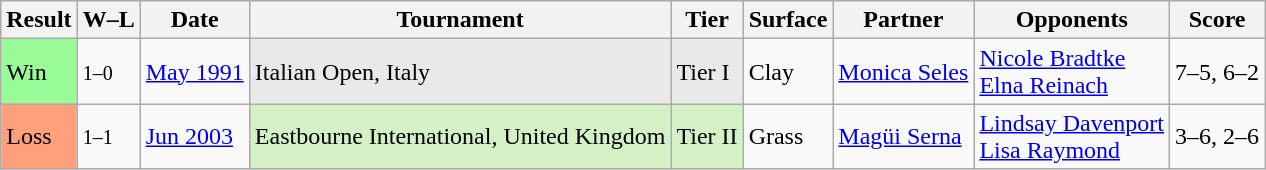<table class="sortable wikitable">
<tr>
<th>Result</th>
<th class=unsortable>W–L</th>
<th>Date</th>
<th>Tournament</th>
<th>Tier</th>
<th>Surface</th>
<th>Partner</th>
<th>Opponents</th>
<th class="unsortable">Score</th>
</tr>
<tr>
<td style="background:#98fb98;">Win</td>
<td><small>1–0</small></td>
<td><a href='#'>May 1991</a></td>
<td style="background:#e9e9e9;">Italian Open, Italy</td>
<td style="background:#e9e9e9;">Tier I</td>
<td>Clay</td>
<td> <a href='#'>Monica Seles</a></td>
<td> <a href='#'>Nicole Bradtke</a> <br>  <a href='#'>Elna Reinach</a></td>
<td>7–5, 6–2</td>
</tr>
<tr>
<td style="background:#ffa07a;">Loss</td>
<td><small>1–1</small></td>
<td><a href='#'>Jun 2003</a></td>
<td style="background:#d4f1c5;">Eastbourne International, United Kingdom</td>
<td style="background:#d4f1c5;">Tier II</td>
<td>Grass</td>
<td> <a href='#'>Magüi Serna</a></td>
<td> <a href='#'>Lindsay Davenport</a> <br>  <a href='#'>Lisa Raymond</a></td>
<td>3–6, 2–6</td>
</tr>
</table>
